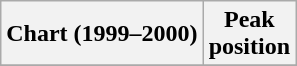<table class="wikitable sortable">
<tr>
<th align="left">Chart (1999–2000)</th>
<th align="center">Peak<br>position</th>
</tr>
<tr>
</tr>
</table>
